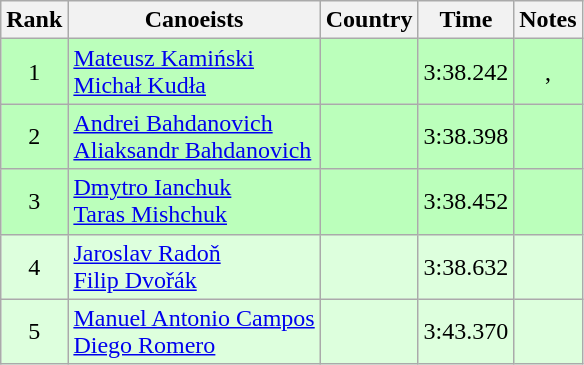<table class="wikitable" style="text-align:center">
<tr>
<th>Rank</th>
<th>Canoeists</th>
<th>Country</th>
<th>Time</th>
<th>Notes</th>
</tr>
<tr bgcolor=bbffbb>
<td>1</td>
<td align="left"><a href='#'>Mateusz Kamiński</a><br><a href='#'>Michał Kudła</a></td>
<td align="left"></td>
<td>3:38.242</td>
<td>, <strong></strong></td>
</tr>
<tr bgcolor=bbffbb>
<td>2</td>
<td align="left"><a href='#'>Andrei Bahdanovich</a><br><a href='#'>Aliaksandr Bahdanovich</a></td>
<td align="left"></td>
<td>3:38.398</td>
<td></td>
</tr>
<tr bgcolor=bbffbb>
<td>3</td>
<td align="left"><a href='#'>Dmytro Ianchuk</a><br><a href='#'>Taras Mishchuk</a></td>
<td align="left"></td>
<td>3:38.452</td>
<td></td>
</tr>
<tr bgcolor=ddffdd>
<td>4</td>
<td align="left"><a href='#'>Jaroslav Radoň</a><br><a href='#'>Filip Dvořák</a></td>
<td align="left"></td>
<td>3:38.632</td>
<td></td>
</tr>
<tr bgcolor=ddffdd>
<td>5</td>
<td align="left"><a href='#'>Manuel Antonio Campos</a><br><a href='#'>Diego Romero</a></td>
<td align="left"></td>
<td>3:43.370</td>
<td></td>
</tr>
</table>
